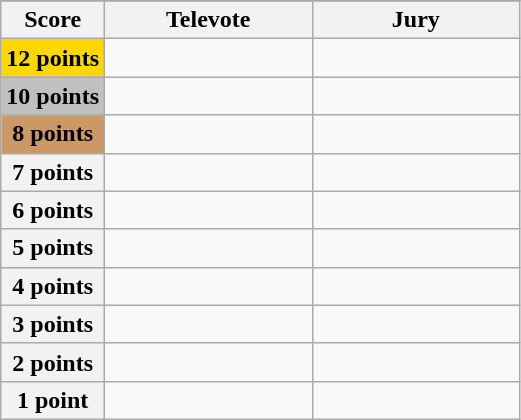<table class="wikitable">
<tr>
</tr>
<tr>
<th scope="col" width="20%">Score</th>
<th scope="col" width="40%">Televote</th>
<th scope="col" width="40%">Jury</th>
</tr>
<tr>
<th scope="row" style="background:gold">12 points</th>
<td></td>
<td></td>
</tr>
<tr>
<th scope="row" style="background:silver">10 points</th>
<td></td>
<td></td>
</tr>
<tr>
<th scope="row" style="background:#CC9966">8 points</th>
<td></td>
<td></td>
</tr>
<tr>
<th scope="row">7 points</th>
<td></td>
<td></td>
</tr>
<tr>
<th scope="row">6 points</th>
<td></td>
<td></td>
</tr>
<tr>
<th scope="row">5 points</th>
<td></td>
<td></td>
</tr>
<tr>
<th scope="row">4 points</th>
<td></td>
<td></td>
</tr>
<tr>
<th scope="row">3 points</th>
<td></td>
<td></td>
</tr>
<tr>
<th scope="row">2 points</th>
<td></td>
<td></td>
</tr>
<tr>
<th scope="row">1 point</th>
<td></td>
<td></td>
</tr>
</table>
